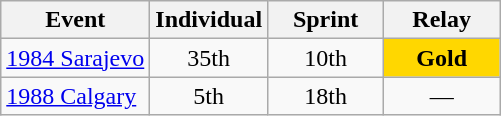<table class="wikitable" style="text-align: center;">
<tr ">
<th>Event</th>
<th style="width:70px;">Individual</th>
<th style="width:70px;">Sprint</th>
<th style="width:70px;">Relay</th>
</tr>
<tr>
<td align=left> <a href='#'>1984 Sarajevo</a></td>
<td>35th</td>
<td>10th</td>
<td style="background:gold;"><strong>Gold</strong></td>
</tr>
<tr>
<td align=left> <a href='#'>1988 Calgary</a></td>
<td>5th</td>
<td>18th</td>
<td>—</td>
</tr>
</table>
